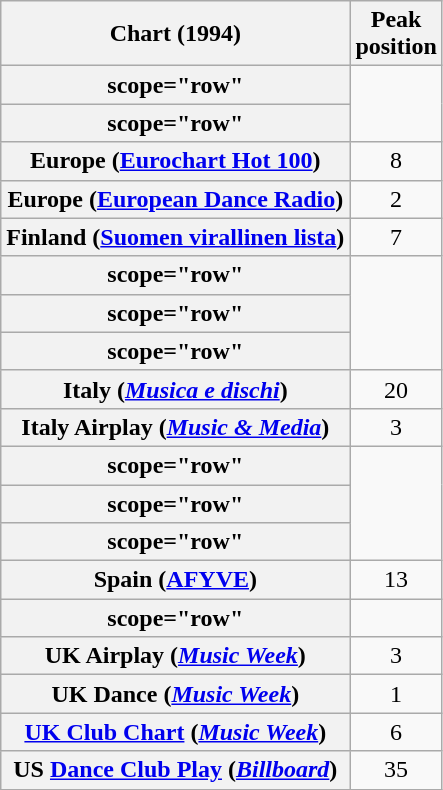<table class="wikitable sortable plainrowheaders" style="text-align:center">
<tr>
<th>Chart (1994)</th>
<th>Peak<br>position</th>
</tr>
<tr>
<th>scope="row"</th>
</tr>
<tr>
<th>scope="row"</th>
</tr>
<tr>
<th scope="row">Europe (<a href='#'>Eurochart Hot 100</a>)</th>
<td>8</td>
</tr>
<tr>
<th scope="row">Europe (<a href='#'>European Dance Radio</a>)</th>
<td>2</td>
</tr>
<tr>
<th scope="row">Finland (<a href='#'>Suomen virallinen lista</a>)</th>
<td>7</td>
</tr>
<tr>
<th>scope="row"</th>
</tr>
<tr>
<th>scope="row"</th>
</tr>
<tr>
<th>scope="row"</th>
</tr>
<tr>
<th scope="row">Italy (<em><a href='#'>Musica e dischi</a></em>)</th>
<td>20</td>
</tr>
<tr>
<th scope="row">Italy Airplay (<em><a href='#'>Music & Media</a></em>)</th>
<td>3</td>
</tr>
<tr>
<th>scope="row"</th>
</tr>
<tr>
<th>scope="row"</th>
</tr>
<tr>
<th>scope="row"</th>
</tr>
<tr>
<th scope="row">Spain (<a href='#'>AFYVE</a>)</th>
<td>13</td>
</tr>
<tr>
<th>scope="row"</th>
</tr>
<tr>
<th scope="row">UK Airplay (<em><a href='#'>Music Week</a></em>)</th>
<td>3</td>
</tr>
<tr>
<th scope="row">UK Dance (<em><a href='#'>Music Week</a></em>)</th>
<td>1</td>
</tr>
<tr>
<th scope="row"><a href='#'>UK Club Chart</a> (<em><a href='#'>Music Week</a></em>)</th>
<td>6</td>
</tr>
<tr>
<th scope="row">US <a href='#'>Dance Club Play</a> (<em><a href='#'>Billboard</a></em>)</th>
<td>35</td>
</tr>
</table>
